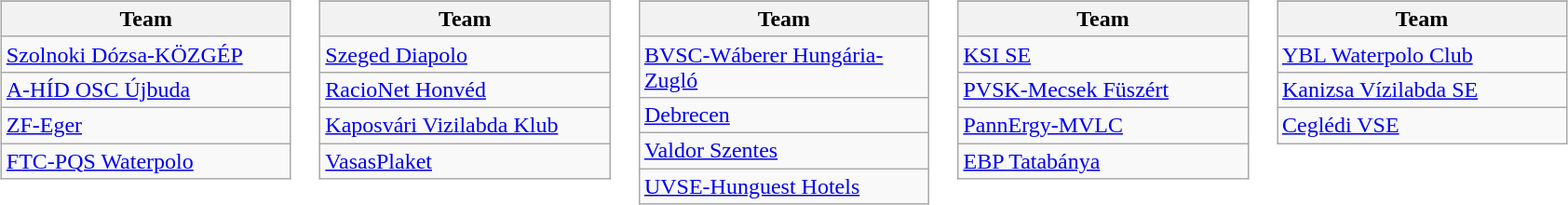<table>
<tr valign=top>
<td><br><table class="wikitable">
<tr>
</tr>
<tr>
<th width=200>Team</th>
</tr>
<tr>
<td><a href='#'>Szolnoki Dózsa-KÖZGÉP</a></td>
</tr>
<tr>
<td><a href='#'>A-HÍD OSC Újbuda</a></td>
</tr>
<tr>
<td><a href='#'>ZF-Eger</a></td>
</tr>
<tr>
<td><a href='#'>FTC-PQS Waterpolo</a></td>
</tr>
</table>
</td>
<td><br><table class="wikitable">
<tr>
</tr>
<tr>
<th width=200>Team</th>
</tr>
<tr>
<td><a href='#'>Szeged Diapolo</a></td>
</tr>
<tr>
<td><a href='#'>RacioNet Honvéd</a></td>
</tr>
<tr>
<td><a href='#'>Kaposvári Vizilabda Klub</a></td>
</tr>
<tr>
<td><a href='#'>VasasPlaket</a></td>
</tr>
</table>
</td>
<td><br><table class="wikitable">
<tr>
</tr>
<tr>
<th width=200>Team</th>
</tr>
<tr>
<td><a href='#'>BVSC-Wáberer Hungária-Zugló</a></td>
</tr>
<tr>
<td><a href='#'>Debrecen</a></td>
</tr>
<tr>
<td><a href='#'>Valdor Szentes</a></td>
</tr>
<tr>
<td><a href='#'>UVSE-Hunguest Hotels</a></td>
</tr>
</table>
</td>
<td><br><table class="wikitable">
<tr>
</tr>
<tr>
<th width=200>Team</th>
</tr>
<tr>
<td><a href='#'>KSI SE</a></td>
</tr>
<tr>
<td><a href='#'>PVSK-Mecsek Füszért</a></td>
</tr>
<tr>
<td><a href='#'>PannErgy-MVLC</a></td>
</tr>
<tr>
<td><a href='#'>EBP Tatabánya</a></td>
</tr>
</table>
</td>
<td><br><table class="wikitable">
<tr>
</tr>
<tr>
<th width=200>Team</th>
</tr>
<tr>
<td><a href='#'>YBL Waterpolo Club</a></td>
</tr>
<tr>
<td><a href='#'>Kanizsa Vízilabda SE</a></td>
</tr>
<tr>
<td><a href='#'>Ceglédi VSE</a></td>
</tr>
</table>
</td>
</tr>
</table>
